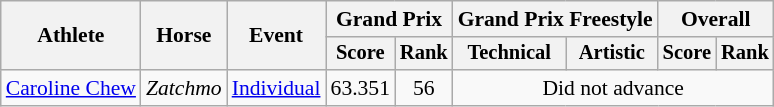<table class=wikitable style="font-size:90%; text-align:center">
<tr>
<th rowspan="2">Athlete</th>
<th rowspan="2">Horse</th>
<th rowspan="2">Event</th>
<th colspan="2">Grand Prix</th>
<th colspan="2">Grand Prix Freestyle</th>
<th colspan="2">Overall</th>
</tr>
<tr style="font-size:95%">
<th>Score</th>
<th>Rank</th>
<th>Technical</th>
<th>Artistic</th>
<th>Score</th>
<th>Rank</th>
</tr>
<tr>
<td align=left><a href='#'>Caroline Chew</a></td>
<td align=left><em>Zatchmo</em></td>
<td align=left><a href='#'>Individual</a></td>
<td>63.351</td>
<td>56</td>
<td colspan=4>Did not advance</td>
</tr>
</table>
